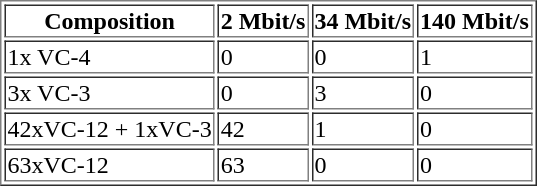<table border="1">
<tr>
<th>Composition</th>
<th>2 Mbit/s</th>
<th>34 Mbit/s</th>
<th>140 Mbit/s</th>
</tr>
<tr>
<td>1x VC-4</td>
<td>0</td>
<td>0</td>
<td>1</td>
</tr>
<tr>
<td>3x VC-3</td>
<td>0</td>
<td>3</td>
<td>0</td>
</tr>
<tr>
<td>42xVC-12 + 1xVC-3</td>
<td>42</td>
<td>1</td>
<td>0</td>
</tr>
<tr>
<td>63xVC-12</td>
<td>63</td>
<td>0</td>
<td>0</td>
</tr>
</table>
